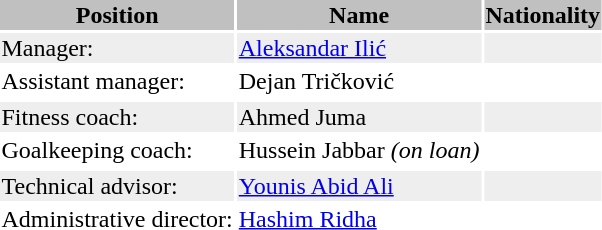<table class="toccolours">
<tr>
<th bgcolor=silver>Position</th>
<th bgcolor=silver>Name</th>
<th bgcolor=silver>Nationality</th>
</tr>
<tr bgcolor=#eeeeee>
<td>Manager:</td>
<td><a href='#'>Aleksandar Ilić</a></td>
<td></td>
</tr>
<tr>
<td>Assistant manager:</td>
<td>Dejan Tričković</td>
<td></td>
</tr>
<tr>
</tr>
<tr bgcolor=#eeeeee>
<td>Fitness coach:</td>
<td>Ahmed Juma</td>
<td></td>
</tr>
<tr>
<td>Goalkeeping coach:</td>
<td>Hussein Jabbar <em>(on loan)</em></td>
<td></td>
</tr>
<tr>
</tr>
<tr bgcolor=#eeeeee>
<td>Technical advisor:</td>
<td><a href='#'>Younis Abid Ali</a></td>
<td></td>
</tr>
<tr>
<td>Administrative director:</td>
<td><a href='#'>Hashim Ridha</a></td>
<td></td>
</tr>
<tr>
</tr>
</table>
